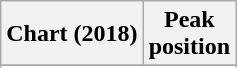<table class="wikitable sortable plainrowheaders">
<tr>
<th>Chart (2018)</th>
<th>Peak<br>position</th>
</tr>
<tr>
</tr>
<tr>
</tr>
<tr>
</tr>
<tr>
</tr>
</table>
